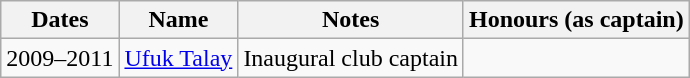<table class="wikitable">
<tr>
<th>Dates</th>
<th>Name</th>
<th>Notes</th>
<th>Honours (as captain)</th>
</tr>
<tr>
<td>2009–2011</td>
<td> <a href='#'>Ufuk Talay</a></td>
<td>Inaugural club captain</td>
<td></td>
</tr>
</table>
